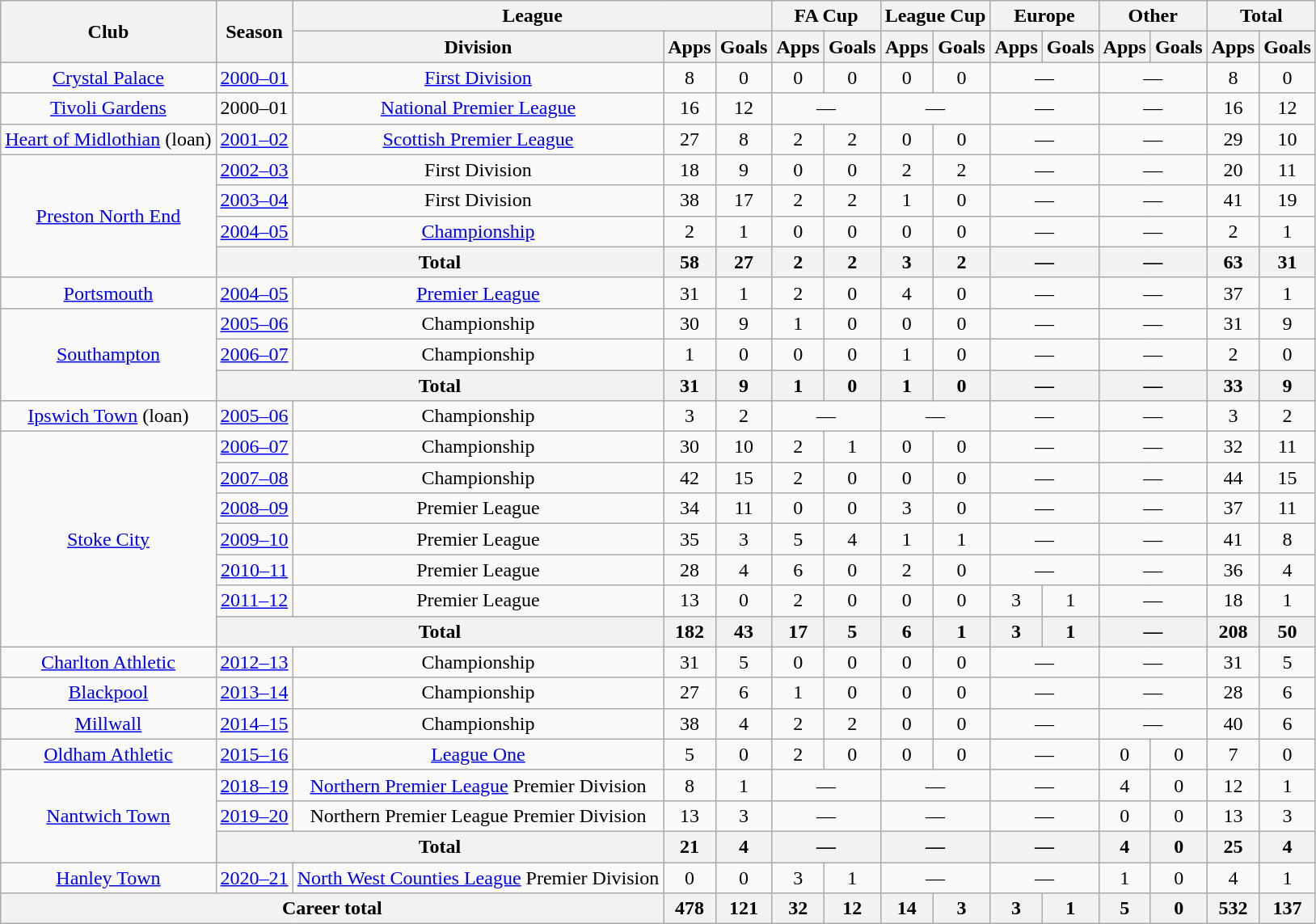<table class="wikitable" style="text-align: center;">
<tr>
<th rowspan="2">Club</th>
<th rowspan="2">Season</th>
<th colspan="3">League</th>
<th colspan="2">FA Cup</th>
<th colspan="2">League Cup</th>
<th colspan="2">Europe</th>
<th colspan="2">Other</th>
<th colspan="2">Total</th>
</tr>
<tr>
<th>Division</th>
<th>Apps</th>
<th>Goals</th>
<th>Apps</th>
<th>Goals</th>
<th>Apps</th>
<th>Goals</th>
<th>Apps</th>
<th>Goals</th>
<th>Apps</th>
<th>Goals</th>
<th>Apps</th>
<th>Goals</th>
</tr>
<tr>
<td><a href='#'>Crystal Palace</a></td>
<td><a href='#'>2000–01</a></td>
<td><a href='#'>First Division</a></td>
<td>8</td>
<td>0</td>
<td>0</td>
<td>0</td>
<td>0</td>
<td>0</td>
<td colspan="2">—</td>
<td colspan="2">—</td>
<td>8</td>
<td>0</td>
</tr>
<tr>
<td><a href='#'>Tivoli Gardens</a></td>
<td>2000–01</td>
<td><a href='#'>National Premier League</a></td>
<td>16</td>
<td>12</td>
<td colspan="2">—</td>
<td colspan="2">—</td>
<td colspan="2">—</td>
<td colspan="2">—</td>
<td>16</td>
<td>12</td>
</tr>
<tr>
<td><a href='#'>Heart of Midlothian</a> (loan)</td>
<td><a href='#'>2001–02</a></td>
<td><a href='#'>Scottish Premier League</a></td>
<td>27</td>
<td>8</td>
<td>2</td>
<td>2</td>
<td>0</td>
<td>0</td>
<td colspan="2">—</td>
<td colspan="2">—</td>
<td>29</td>
<td>10</td>
</tr>
<tr>
<td rowspan="4"><a href='#'>Preston North End</a></td>
<td><a href='#'>2002–03</a></td>
<td>First Division</td>
<td>18</td>
<td>9</td>
<td>0</td>
<td>0</td>
<td>2</td>
<td>2</td>
<td colspan="2">—</td>
<td colspan="2">—</td>
<td>20</td>
<td>11</td>
</tr>
<tr>
<td><a href='#'>2003–04</a></td>
<td>First Division</td>
<td>38</td>
<td>17</td>
<td>2</td>
<td>2</td>
<td>1</td>
<td>0</td>
<td colspan="2">—</td>
<td colspan="2">—</td>
<td>41</td>
<td>19</td>
</tr>
<tr>
<td><a href='#'>2004–05</a></td>
<td><a href='#'>Championship</a></td>
<td>2</td>
<td>1</td>
<td>0</td>
<td>0</td>
<td>0</td>
<td>0</td>
<td colspan="2">—</td>
<td colspan="2">—</td>
<td>2</td>
<td>1</td>
</tr>
<tr>
<th colspan="2">Total</th>
<th>58</th>
<th>27</th>
<th>2</th>
<th>2</th>
<th>3</th>
<th>2</th>
<th colspan="2">—</th>
<th colspan="2">—</th>
<th>63</th>
<th>31</th>
</tr>
<tr>
<td><a href='#'>Portsmouth</a></td>
<td><a href='#'>2004–05</a></td>
<td><a href='#'>Premier League</a></td>
<td>31</td>
<td>1</td>
<td>2</td>
<td>0</td>
<td>4</td>
<td>0</td>
<td colspan="2">—</td>
<td colspan="2">—</td>
<td>37</td>
<td>1</td>
</tr>
<tr>
<td rowspan="3"><a href='#'>Southampton</a></td>
<td><a href='#'>2005–06</a></td>
<td>Championship</td>
<td>30</td>
<td>9</td>
<td>1</td>
<td>0</td>
<td>0</td>
<td>0</td>
<td colspan="2">—</td>
<td colspan="2">—</td>
<td>31</td>
<td>9</td>
</tr>
<tr>
<td><a href='#'>2006–07</a></td>
<td>Championship</td>
<td>1</td>
<td>0</td>
<td>0</td>
<td>0</td>
<td>1</td>
<td>0</td>
<td colspan="2">—</td>
<td colspan="2">—</td>
<td>2</td>
<td>0</td>
</tr>
<tr>
<th colspan="2">Total</th>
<th>31</th>
<th>9</th>
<th>1</th>
<th>0</th>
<th>1</th>
<th>0</th>
<th colspan="2">—</th>
<th colspan="2">—</th>
<th>33</th>
<th>9</th>
</tr>
<tr>
<td><a href='#'>Ipswich Town</a> (loan)</td>
<td><a href='#'>2005–06</a></td>
<td>Championship</td>
<td>3</td>
<td>2</td>
<td colspan="2">—</td>
<td colspan="2">—</td>
<td colspan="2">—</td>
<td colspan="2">—</td>
<td>3</td>
<td>2</td>
</tr>
<tr>
<td rowspan="7"><a href='#'>Stoke City</a></td>
<td><a href='#'>2006–07</a></td>
<td>Championship</td>
<td>30</td>
<td>10</td>
<td>2</td>
<td>1</td>
<td>0</td>
<td>0</td>
<td colspan="2">—</td>
<td colspan="2">—</td>
<td>32</td>
<td>11</td>
</tr>
<tr>
<td><a href='#'>2007–08</a></td>
<td>Championship</td>
<td>42</td>
<td>15</td>
<td>2</td>
<td>0</td>
<td>0</td>
<td>0</td>
<td colspan="2">—</td>
<td colspan="2">—</td>
<td>44</td>
<td>15</td>
</tr>
<tr>
<td><a href='#'>2008–09</a></td>
<td>Premier League</td>
<td>34</td>
<td>11</td>
<td>0</td>
<td>0</td>
<td>3</td>
<td>0</td>
<td colspan="2">—</td>
<td colspan="2">—</td>
<td>37</td>
<td>11</td>
</tr>
<tr>
<td><a href='#'>2009–10</a></td>
<td>Premier League</td>
<td>35</td>
<td>3</td>
<td>5</td>
<td>4</td>
<td>1</td>
<td>1</td>
<td colspan="2">—</td>
<td colspan="2">—</td>
<td>41</td>
<td>8</td>
</tr>
<tr>
<td><a href='#'>2010–11</a></td>
<td>Premier League</td>
<td>28</td>
<td>4</td>
<td>6</td>
<td>0</td>
<td>2</td>
<td>0</td>
<td colspan="2">—</td>
<td colspan="2">—</td>
<td>36</td>
<td>4</td>
</tr>
<tr>
<td><a href='#'>2011–12</a></td>
<td>Premier League</td>
<td>13</td>
<td>0</td>
<td>2</td>
<td>0</td>
<td>0</td>
<td>0</td>
<td>3</td>
<td>1</td>
<td colspan="2">—</td>
<td>18</td>
<td>1</td>
</tr>
<tr>
<th colspan="2">Total</th>
<th>182</th>
<th>43</th>
<th>17</th>
<th>5</th>
<th>6</th>
<th>1</th>
<th>3</th>
<th>1</th>
<th colspan="2">—</th>
<th>208</th>
<th>50</th>
</tr>
<tr>
<td><a href='#'>Charlton Athletic</a></td>
<td><a href='#'>2012–13</a></td>
<td>Championship</td>
<td>31</td>
<td>5</td>
<td>0</td>
<td>0</td>
<td>0</td>
<td>0</td>
<td colspan="2">—</td>
<td colspan="2">—</td>
<td>31</td>
<td>5</td>
</tr>
<tr>
<td><a href='#'>Blackpool</a></td>
<td><a href='#'>2013–14</a></td>
<td>Championship</td>
<td>27</td>
<td>6</td>
<td>1</td>
<td>0</td>
<td>0</td>
<td>0</td>
<td colspan="2">—</td>
<td colspan="2">—</td>
<td>28</td>
<td>6</td>
</tr>
<tr>
<td><a href='#'>Millwall</a></td>
<td><a href='#'>2014–15</a></td>
<td>Championship</td>
<td>38</td>
<td>4</td>
<td>2</td>
<td>2</td>
<td>0</td>
<td>0</td>
<td colspan="2">—</td>
<td colspan="2">—</td>
<td>40</td>
<td>6</td>
</tr>
<tr>
<td><a href='#'>Oldham Athletic</a></td>
<td><a href='#'>2015–16</a></td>
<td><a href='#'>League One</a></td>
<td>5</td>
<td>0</td>
<td>2</td>
<td>0</td>
<td>0</td>
<td>0</td>
<td colspan="2">—</td>
<td>0</td>
<td>0</td>
<td>7</td>
<td>0</td>
</tr>
<tr>
<td rowspan="3"><a href='#'>Nantwich Town</a></td>
<td><a href='#'>2018–19</a></td>
<td><a href='#'>Northern Premier League</a> Premier Division</td>
<td>8</td>
<td>1</td>
<td colspan="2">—</td>
<td colspan="2">—</td>
<td colspan="2">—</td>
<td>4</td>
<td>0</td>
<td>12</td>
<td>1</td>
</tr>
<tr>
<td><a href='#'>2019–20</a></td>
<td>Northern Premier League Premier Division</td>
<td>13</td>
<td>3</td>
<td colspan="2">—</td>
<td colspan="2">—</td>
<td colspan="2">—</td>
<td>0</td>
<td>0</td>
<td>13</td>
<td>3</td>
</tr>
<tr>
<th colspan="2">Total</th>
<th>21</th>
<th>4</th>
<th colspan="2">—</th>
<th colspan="2">—</th>
<th colspan="2">—</th>
<th>4</th>
<th>0</th>
<th>25</th>
<th>4</th>
</tr>
<tr>
<td><a href='#'>Hanley Town</a></td>
<td><a href='#'>2020–21</a></td>
<td><a href='#'>North West Counties League</a> Premier Division</td>
<td>0</td>
<td>0</td>
<td>3</td>
<td>1</td>
<td colspan="2">—</td>
<td colspan="2">—</td>
<td>1</td>
<td>0</td>
<td>4</td>
<td>1</td>
</tr>
<tr>
<th colspan="3">Career total</th>
<th>478</th>
<th>121</th>
<th>32</th>
<th>12</th>
<th>14</th>
<th>3</th>
<th>3</th>
<th>1</th>
<th>5</th>
<th>0</th>
<th>532</th>
<th>137</th>
</tr>
</table>
